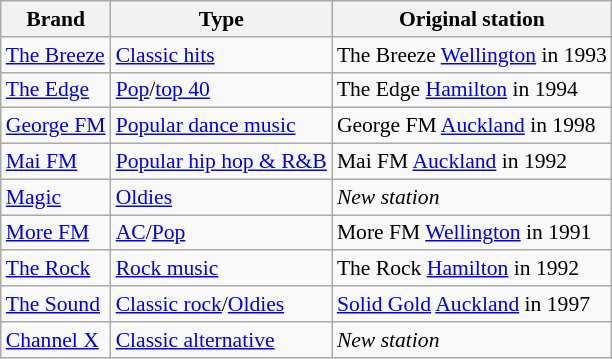<table class="wikitable" style="font-size: 90%;">
<tr>
<th>Brand</th>
<th>Type</th>
<th>Original station</th>
</tr>
<tr>
<td><a href='#'>The Breeze</a></td>
<td><a href='#'>Classic hits</a></td>
<td>The Breeze <a href='#'>Wellington</a> in 1993</td>
</tr>
<tr>
<td><a href='#'>The Edge</a></td>
<td><a href='#'>Pop</a>/<a href='#'>top 40</a></td>
<td>The Edge <a href='#'>Hamilton</a> in 1994</td>
</tr>
<tr>
<td><a href='#'>George FM</a></td>
<td><a href='#'>Popular dance music</a></td>
<td>George FM <a href='#'>Auckland</a> in 1998</td>
</tr>
<tr>
<td><a href='#'>Mai FM</a></td>
<td><a href='#'>Popular hip hop & R&B</a></td>
<td>Mai FM <a href='#'>Auckland</a> in 1992</td>
</tr>
<tr>
<td><a href='#'>Magic</a></td>
<td><a href='#'>Oldies</a></td>
<td><em>New station</em></td>
</tr>
<tr>
<td><a href='#'>More FM</a></td>
<td><a href='#'>AC</a>/<a href='#'>Pop</a></td>
<td>More FM <a href='#'>Wellington</a> in 1991</td>
</tr>
<tr>
<td><a href='#'>The Rock</a></td>
<td><a href='#'>Rock music</a></td>
<td>The Rock <a href='#'>Hamilton</a> in 1992</td>
</tr>
<tr>
<td><a href='#'>The Sound</a></td>
<td><a href='#'>Classic rock</a>/<a href='#'>Oldies</a></td>
<td><a href='#'>Solid Gold</a> <a href='#'>Auckland</a> in 1997</td>
</tr>
<tr>
<td><a href='#'>Channel X</a></td>
<td><a href='#'>Classic alternative</a></td>
<td><em>New station</em></td>
</tr>
</table>
